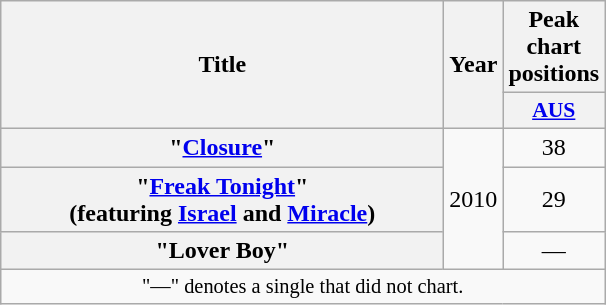<table class="wikitable plainrowheaders" style="text-align:center;" border="1">
<tr>
<th scope="col" rowspan="2" style="width:18em;">Title</th>
<th scope="col" rowspan="2">Year</th>
<th scope="col" colspan="1">Peak chart positions</th>
</tr>
<tr>
<th scope="col" style="width:3em;font-size:90%;"><a href='#'>AUS</a><br></th>
</tr>
<tr>
<th scope="row">"<a href='#'>Closure</a>"</th>
<td rowspan="3">2010</td>
<td>38</td>
</tr>
<tr>
<th scope="row">"<a href='#'>Freak Tonight</a>"<br><span>(featuring <a href='#'>Israel</a> and <a href='#'>Miracle</a>)</span></th>
<td>29</td>
</tr>
<tr>
<th scope="row">"Lover Boy"</th>
<td>—</td>
</tr>
<tr>
<td colspan="3" style="font-size:85%">"—" denotes a single that did not chart.</td>
</tr>
</table>
